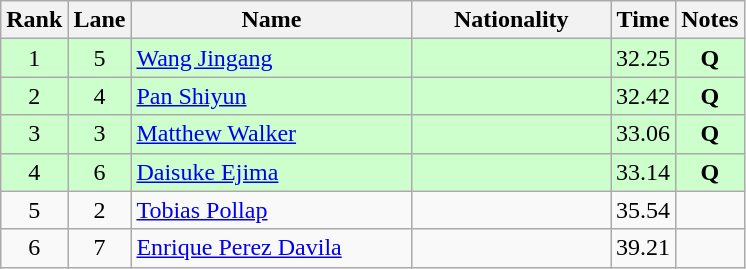<table class="wikitable sortable" style="text-align:center">
<tr>
<th>Rank</th>
<th>Lane</th>
<th style="width:180px">Name</th>
<th style="width:125px">Nationality</th>
<th>Time</th>
<th>Notes</th>
</tr>
<tr style="background:#cfc;">
<td>1</td>
<td>5</td>
<td style="text-align:left;"><a href='#'>Wang Jingang</a></td>
<td style="text-align:left;"></td>
<td>32.25</td>
<td><strong>Q</strong></td>
</tr>
<tr style="background:#cfc;">
<td>2</td>
<td>4</td>
<td style="text-align:left;"><a href='#'>Pan Shiyun</a></td>
<td style="text-align:left;"></td>
<td>32.42</td>
<td><strong>Q</strong></td>
</tr>
<tr style="background:#cfc;">
<td>3</td>
<td>3</td>
<td style="text-align:left;"><a href='#'>Matthew Walker</a></td>
<td style="text-align:left;"></td>
<td>33.06</td>
<td><strong>Q</strong></td>
</tr>
<tr style="background:#cfc;">
<td>4</td>
<td>6</td>
<td style="text-align:left;"><a href='#'>Daisuke Ejima</a></td>
<td style="text-align:left;"></td>
<td>33.14</td>
<td><strong>Q</strong></td>
</tr>
<tr>
<td>5</td>
<td>2</td>
<td style="text-align:left;"><a href='#'>Tobias Pollap</a></td>
<td style="text-align:left;"></td>
<td>35.54</td>
<td></td>
</tr>
<tr>
<td>6</td>
<td>7</td>
<td style="text-align:left;"><a href='#'>Enrique Perez Davila</a></td>
<td style="text-align:left;"></td>
<td>39.21</td>
<td></td>
</tr>
</table>
